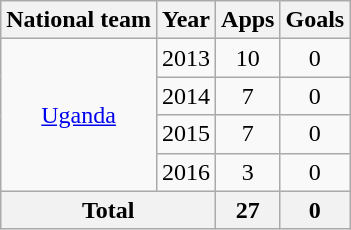<table class="wikitable" style="text-align:center">
<tr>
<th>National team</th>
<th>Year</th>
<th>Apps</th>
<th>Goals</th>
</tr>
<tr>
<td rowspan="4"><a href='#'>Uganda</a></td>
<td>2013</td>
<td>10</td>
<td>0</td>
</tr>
<tr>
<td>2014</td>
<td>7</td>
<td>0</td>
</tr>
<tr>
<td>2015</td>
<td>7</td>
<td>0</td>
</tr>
<tr>
<td>2016</td>
<td>3</td>
<td>0</td>
</tr>
<tr>
<th colspan="2">Total</th>
<th>27</th>
<th>0</th>
</tr>
</table>
